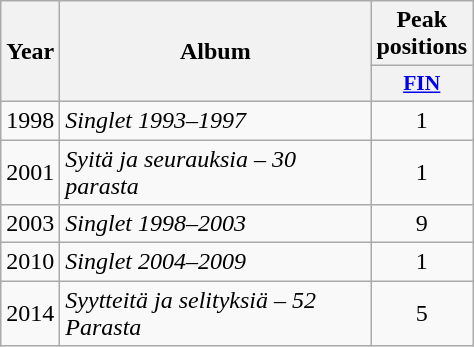<table class="wikitable">
<tr>
<th align="center" rowspan="2" width="10">Year</th>
<th align="center" rowspan="2" width="200">Album</th>
<th align="center" colspan="1" width="20">Peak positions</th>
</tr>
<tr>
<th scope="col" style="width:3em;font-size:90%;"><a href='#'>FIN</a><br></th>
</tr>
<tr>
<td style="text-align:center;">1998</td>
<td><em>Singlet 1993–1997</em></td>
<td style="text-align:center;">1</td>
</tr>
<tr>
<td style="text-align:center;">2001</td>
<td><em>Syitä ja seurauksia – 30 parasta</em></td>
<td style="text-align:center;">1</td>
</tr>
<tr>
<td style="text-align:center;">2003</td>
<td><em>Singlet 1998–2003</em></td>
<td style="text-align:center;">9</td>
</tr>
<tr>
<td style="text-align:center;">2010</td>
<td><em>Singlet 2004–2009</em></td>
<td style="text-align:center;">1</td>
</tr>
<tr>
<td style="text-align:center;">2014</td>
<td><em>Syytteitä ja selityksiä – 52 Parasta</em></td>
<td style="text-align:center;">5</td>
</tr>
</table>
